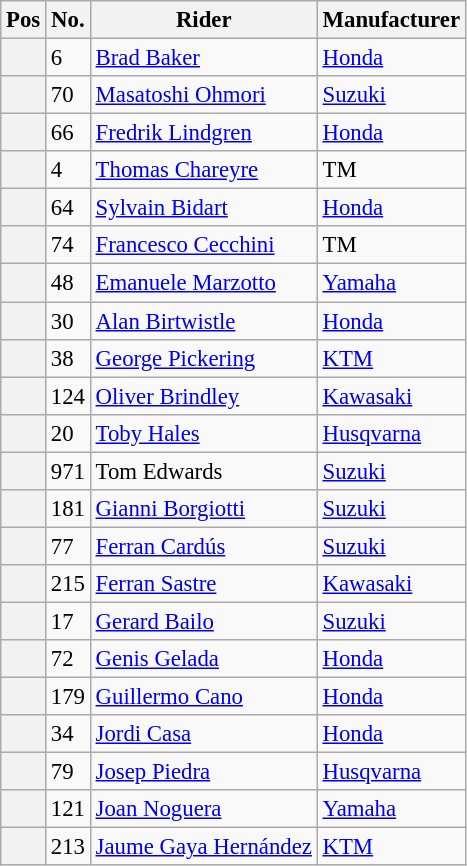<table class="wikitable" style="font-size:95%">
<tr>
<th>Pos</th>
<th>No.</th>
<th>Rider</th>
<th>Manufacturer</th>
</tr>
<tr>
<th></th>
<td>6</td>
<td> <a href='#'>Brad Baker</a></td>
<td><a href='#'>Honda</a></td>
</tr>
<tr>
<th></th>
<td>70</td>
<td> <a href='#'>Masatoshi Ohmori</a></td>
<td><a href='#'>Suzuki</a></td>
</tr>
<tr>
<th></th>
<td>66</td>
<td> <a href='#'>Fredrik Lindgren</a></td>
<td><a href='#'>Honda</a></td>
</tr>
<tr>
<th></th>
<td>4</td>
<td> <a href='#'>Thomas Chareyre</a></td>
<td>TM</td>
</tr>
<tr>
<th></th>
<td>64</td>
<td> <a href='#'>Sylvain Bidart</a></td>
<td><a href='#'>Honda</a></td>
</tr>
<tr>
<th></th>
<td>74</td>
<td> <a href='#'>Francesco Cecchini</a></td>
<td>TM</td>
</tr>
<tr>
<th></th>
<td>48</td>
<td> <a href='#'>Emanuele Marzotto</a></td>
<td><a href='#'>Yamaha</a></td>
</tr>
<tr>
<th></th>
<td>30</td>
<td> <a href='#'>Alan Birtwistle</a></td>
<td><a href='#'>Honda</a></td>
</tr>
<tr>
<th></th>
<td>38</td>
<td> <a href='#'>George Pickering</a></td>
<td><a href='#'>KTM</a></td>
</tr>
<tr>
<th></th>
<td>124</td>
<td> <a href='#'>Oliver Brindley</a></td>
<td><a href='#'>Kawasaki</a></td>
</tr>
<tr>
<th></th>
<td>20</td>
<td> <a href='#'>Toby Hales</a></td>
<td><a href='#'>Husqvarna</a></td>
</tr>
<tr>
<th></th>
<td>971</td>
<td> Tom Edwards</td>
<td><a href='#'>Suzuki</a></td>
</tr>
<tr>
<th></th>
<td>181</td>
<td> <a href='#'>Gianni Borgiotti</a></td>
<td><a href='#'>Suzuki</a></td>
</tr>
<tr>
<th></th>
<td>77</td>
<td> <a href='#'>Ferran Cardús</a></td>
<td><a href='#'>Suzuki</a></td>
</tr>
<tr>
<th></th>
<td>215</td>
<td> <a href='#'>Ferran Sastre</a></td>
<td><a href='#'>Kawasaki</a></td>
</tr>
<tr>
<th></th>
<td>17</td>
<td> <a href='#'>Gerard Bailo</a></td>
<td><a href='#'>Suzuki</a></td>
</tr>
<tr>
<th></th>
<td>72</td>
<td> <a href='#'>Genis Gelada</a></td>
<td><a href='#'>Honda</a></td>
</tr>
<tr>
<th></th>
<td>179</td>
<td> <a href='#'>Guillermo Cano</a></td>
<td><a href='#'>Honda</a></td>
</tr>
<tr>
<th></th>
<td>34</td>
<td> <a href='#'>Jordi Casa</a></td>
<td><a href='#'>Honda</a></td>
</tr>
<tr>
<th></th>
<td>79</td>
<td> <a href='#'>Josep Piedra</a></td>
<td><a href='#'>Husqvarna</a></td>
</tr>
<tr>
<th></th>
<td>121</td>
<td> <a href='#'>Joan Noguera</a></td>
<td><a href='#'>Yamaha</a></td>
</tr>
<tr>
<th></th>
<td>213</td>
<td> <a href='#'>Jaume Gaya Hernández</a></td>
<td><a href='#'>KTM</a></td>
</tr>
</table>
